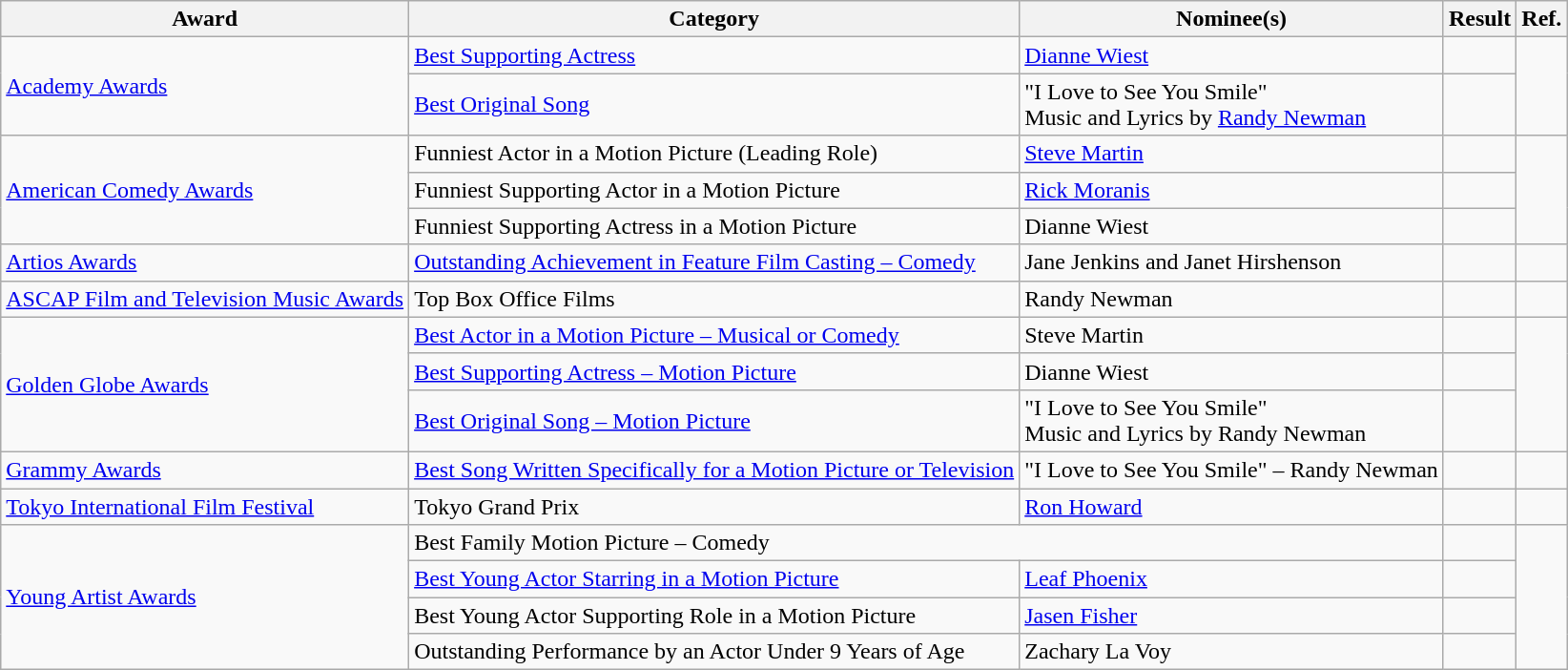<table class="wikitable">
<tr>
<th>Award</th>
<th>Category</th>
<th>Nominee(s)</th>
<th>Result</th>
<th>Ref.</th>
</tr>
<tr>
<td rowspan="2"><a href='#'>Academy Awards</a></td>
<td><a href='#'>Best Supporting Actress</a></td>
<td><a href='#'>Dianne Wiest</a></td>
<td></td>
<td align="center" rowspan="2"></td>
</tr>
<tr>
<td><a href='#'>Best Original Song</a></td>
<td>"I Love to See You Smile" <br> Music and Lyrics by <a href='#'>Randy Newman</a></td>
<td></td>
</tr>
<tr>
<td rowspan="3"><a href='#'>American Comedy Awards</a></td>
<td>Funniest Actor in a Motion Picture (Leading Role)</td>
<td><a href='#'>Steve Martin</a></td>
<td></td>
<td align="center" rowspan="3"> <br> </td>
</tr>
<tr>
<td>Funniest Supporting Actor in a Motion Picture</td>
<td><a href='#'>Rick Moranis</a></td>
<td></td>
</tr>
<tr>
<td>Funniest Supporting Actress in a Motion Picture</td>
<td>Dianne Wiest</td>
<td></td>
</tr>
<tr>
<td><a href='#'>Artios Awards</a></td>
<td><a href='#'>Outstanding Achievement in Feature Film Casting – Comedy</a></td>
<td>Jane Jenkins and Janet Hirshenson</td>
<td></td>
<td align="center"></td>
</tr>
<tr>
<td><a href='#'>ASCAP Film and Television Music Awards</a></td>
<td>Top Box Office Films</td>
<td>Randy Newman</td>
<td></td>
<td align="center"></td>
</tr>
<tr>
<td rowspan="3"><a href='#'>Golden Globe Awards</a></td>
<td><a href='#'>Best Actor in a Motion Picture – Musical or Comedy</a></td>
<td>Steve Martin</td>
<td></td>
<td align="center" rowspan="3"></td>
</tr>
<tr>
<td><a href='#'>Best Supporting Actress – Motion Picture</a></td>
<td>Dianne Wiest</td>
<td></td>
</tr>
<tr>
<td><a href='#'>Best Original Song – Motion Picture</a></td>
<td>"I Love to See You Smile" <br> Music and Lyrics by Randy Newman</td>
<td></td>
</tr>
<tr>
<td><a href='#'>Grammy Awards</a></td>
<td><a href='#'>Best Song Written Specifically for a Motion Picture or Television</a></td>
<td>"I Love to See You Smile" – Randy Newman</td>
<td></td>
<td align="center"></td>
</tr>
<tr>
<td><a href='#'>Tokyo International Film Festival</a></td>
<td>Tokyo Grand Prix</td>
<td><a href='#'>Ron Howard</a></td>
<td></td>
<td align="center"></td>
</tr>
<tr>
<td rowspan="4"><a href='#'>Young Artist Awards</a></td>
<td colspan="2">Best Family Motion Picture – Comedy</td>
<td></td>
<td align="center" rowspan="4"></td>
</tr>
<tr>
<td><a href='#'>Best Young Actor Starring in a Motion Picture</a></td>
<td><a href='#'>Leaf Phoenix</a></td>
<td></td>
</tr>
<tr>
<td>Best Young Actor Supporting Role in a Motion Picture</td>
<td><a href='#'>Jasen Fisher</a></td>
<td></td>
</tr>
<tr>
<td>Outstanding Performance by an Actor Under 9 Years of Age</td>
<td>Zachary La Voy</td>
<td></td>
</tr>
</table>
